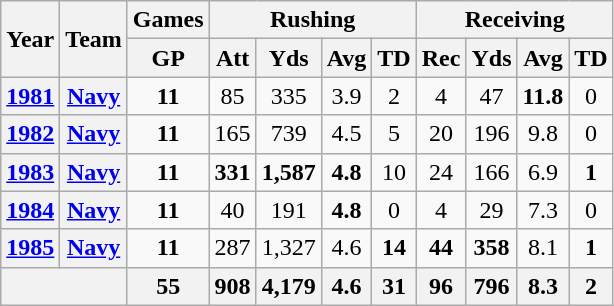<table class="wikitable" style="text-align:center;">
<tr>
<th rowspan="2">Year</th>
<th rowspan="2">Team</th>
<th colspan="1">Games</th>
<th colspan="4">Rushing</th>
<th colspan="4">Receiving</th>
</tr>
<tr>
<th>GP</th>
<th>Att</th>
<th>Yds</th>
<th>Avg</th>
<th>TD</th>
<th>Rec</th>
<th>Yds</th>
<th>Avg</th>
<th>TD</th>
</tr>
<tr>
<th><a href='#'>1981</a></th>
<th><a href='#'>Navy</a></th>
<td><strong>11</strong></td>
<td>85</td>
<td>335</td>
<td>3.9</td>
<td>2</td>
<td>4</td>
<td>47</td>
<td><strong>11.8</strong></td>
<td>0</td>
</tr>
<tr>
<th><a href='#'>1982</a></th>
<th><a href='#'>Navy</a></th>
<td><strong>11</strong></td>
<td>165</td>
<td>739</td>
<td>4.5</td>
<td>5</td>
<td>20</td>
<td>196</td>
<td>9.8</td>
<td>0</td>
</tr>
<tr>
<th><a href='#'>1983</a></th>
<th><a href='#'>Navy</a></th>
<td><strong>11</strong></td>
<td><strong>331</strong></td>
<td><strong>1,587</strong></td>
<td><strong>4.8</strong></td>
<td>10</td>
<td>24</td>
<td>166</td>
<td>6.9</td>
<td><strong>1</strong></td>
</tr>
<tr>
<th><a href='#'>1984</a></th>
<th><a href='#'>Navy</a></th>
<td><strong>11</strong></td>
<td>40</td>
<td>191</td>
<td><strong>4.8</strong></td>
<td>0</td>
<td>4</td>
<td>29</td>
<td>7.3</td>
<td>0</td>
</tr>
<tr>
<th><a href='#'>1985</a></th>
<th><a href='#'>Navy</a></th>
<td><strong>11</strong></td>
<td>287</td>
<td>1,327</td>
<td>4.6</td>
<td><strong>14</strong></td>
<td><strong>44</strong></td>
<td><strong>358</strong></td>
<td>8.1</td>
<td><strong>1</strong></td>
</tr>
<tr>
<th colspan="2"></th>
<th>55</th>
<th>908</th>
<th>4,179</th>
<th>4.6</th>
<th>31</th>
<th>96</th>
<th>796</th>
<th>8.3</th>
<th>2</th>
</tr>
</table>
